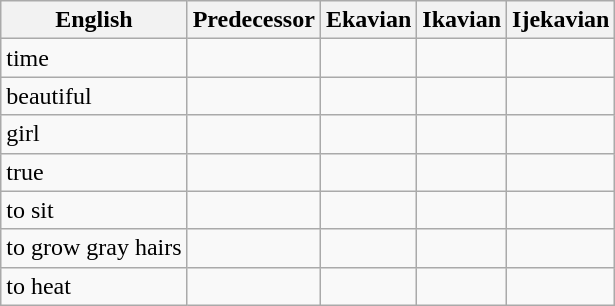<table class="wikitable">
<tr>
<th>English</th>
<th>Predecessor</th>
<th>Ekavian</th>
<th>Ikavian</th>
<th>Ijekavian</th>
</tr>
<tr>
<td>time</td>
<td></td>
<td></td>
<td></td>
<td></td>
</tr>
<tr>
<td>beautiful</td>
<td></td>
<td></td>
<td></td>
<td></td>
</tr>
<tr>
<td>girl</td>
<td></td>
<td></td>
<td></td>
<td></td>
</tr>
<tr>
<td>true</td>
<td></td>
<td></td>
<td></td>
<td></td>
</tr>
<tr>
<td>to sit</td>
<td></td>
<td></td>
<td></td>
<td></td>
</tr>
<tr>
<td>to grow gray hairs</td>
<td></td>
<td></td>
<td></td>
<td></td>
</tr>
<tr>
<td>to heat</td>
<td></td>
<td></td>
<td></td>
<td></td>
</tr>
</table>
